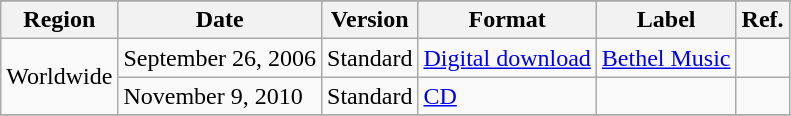<table class="wikitable plainrowheaders">
<tr>
</tr>
<tr>
<th scope="col">Region</th>
<th scope="col">Date</th>
<th scope="col">Version</th>
<th scope="col">Format</th>
<th scope="col">Label</th>
<th scope="col">Ref.</th>
</tr>
<tr>
<td rowspan="2">Worldwide</td>
<td>September 26, 2006</td>
<td>Standard</td>
<td><a href='#'>Digital download</a></td>
<td><a href='#'>Bethel Music</a></td>
<td></td>
</tr>
<tr>
<td>November 9, 2010</td>
<td>Standard</td>
<td><a href='#'>CD</a></td>
<td></td>
<td></td>
</tr>
<tr>
</tr>
</table>
